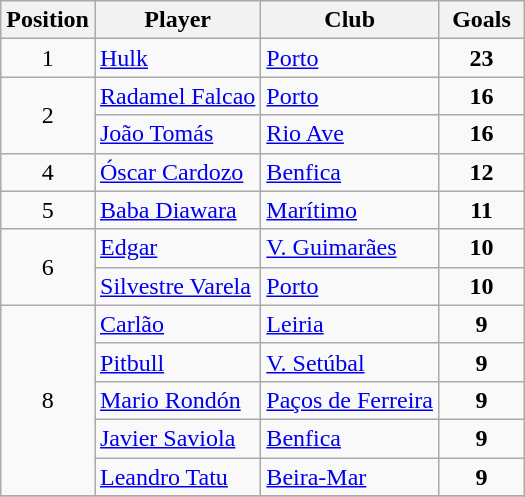<table class="wikitable">
<tr>
<th width="50px">Position</th>
<th width=>Player</th>
<th width=>Club</th>
<th width="50px">Goals</th>
</tr>
<tr>
<td rowspan="1" align="center">1</td>
<td> <a href='#'>Hulk</a></td>
<td><a href='#'>Porto</a></td>
<td align="center"><strong>23</strong></td>
</tr>
<tr>
<td rowspan="2" align="center">2</td>
<td> <a href='#'>Radamel Falcao</a></td>
<td><a href='#'>Porto</a></td>
<td align="center"><strong>16</strong></td>
</tr>
<tr>
<td> <a href='#'>João Tomás</a></td>
<td><a href='#'>Rio Ave</a></td>
<td align="center"><strong>16</strong></td>
</tr>
<tr>
<td rowspan="1" align="center">4</td>
<td> <a href='#'>Óscar Cardozo</a></td>
<td><a href='#'>Benfica</a></td>
<td align="center"><strong>12</strong></td>
</tr>
<tr>
<td rowspan="1" align="center">5</td>
<td> <a href='#'>Baba Diawara</a></td>
<td><a href='#'>Marítimo</a></td>
<td align="center"><strong>11</strong></td>
</tr>
<tr>
<td rowspan="2" align="center">6</td>
<td> <a href='#'>Edgar</a></td>
<td><a href='#'>V. Guimarães</a></td>
<td align="center"><strong>10</strong></td>
</tr>
<tr>
<td> <a href='#'>Silvestre Varela</a></td>
<td><a href='#'>Porto</a></td>
<td align="center"><strong>10</strong></td>
</tr>
<tr>
<td rowspan="5" align="center">8</td>
<td> <a href='#'>Carlão</a></td>
<td><a href='#'>Leiria</a></td>
<td align="center"><strong>9</strong></td>
</tr>
<tr>
<td> <a href='#'>Pitbull</a></td>
<td><a href='#'>V. Setúbal</a></td>
<td align="center"><strong>9</strong></td>
</tr>
<tr>
<td> <a href='#'>Mario Rondón</a></td>
<td><a href='#'>Paços de Ferreira</a></td>
<td align="center"><strong>9</strong></td>
</tr>
<tr>
<td> <a href='#'>Javier Saviola</a></td>
<td><a href='#'>Benfica</a></td>
<td align="center"><strong>9</strong></td>
</tr>
<tr>
<td> <a href='#'>Leandro Tatu</a></td>
<td><a href='#'>Beira-Mar</a></td>
<td align="center"><strong>9</strong></td>
</tr>
<tr>
</tr>
</table>
